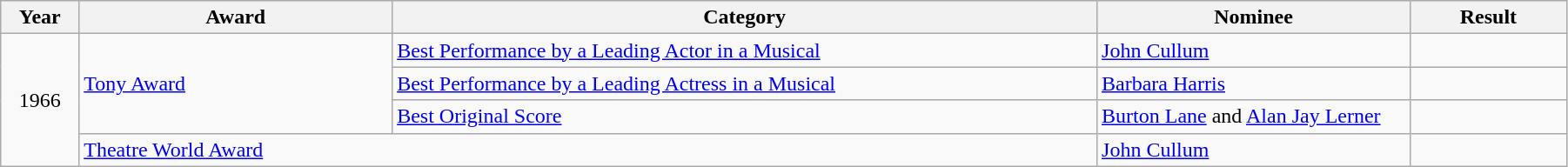<table class="wikitable" style="width:95%;">
<tr>
<th style="width:5%;">Year</th>
<th style="width:20%;">Award</th>
<th style="width:45%;">Category</th>
<th style="width:20%;">Nominee</th>
<th style="width:10%;">Result</th>
</tr>
<tr>
<td rowspan="4" style="text-align:center;">1966</td>
<td rowspan="3"><a href='#'>Tony Award</a></td>
<td><a href='#'>Best Performance by a Leading Actor in a Musical</a></td>
<td><a href='#'>John Cullum</a></td>
<td></td>
</tr>
<tr>
<td><a href='#'>Best Performance by a Leading Actress in a Musical</a></td>
<td><a href='#'>Barbara Harris</a></td>
<td></td>
</tr>
<tr>
<td><a href='#'>Best Original Score</a></td>
<td><a href='#'>Burton Lane</a> and <a href='#'>Alan Jay Lerner</a></td>
<td></td>
</tr>
<tr>
<td colspan="2"><a href='#'>Theatre World Award</a></td>
<td><a href='#'>John Cullum</a></td>
<td></td>
</tr>
</table>
